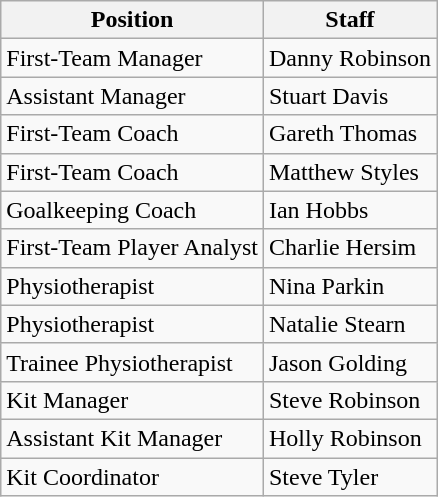<table class=wikitable>
<tr>
<th>Position</th>
<th>Staff</th>
</tr>
<tr>
<td>First-Team Manager</td>
<td>Danny Robinson</td>
</tr>
<tr>
<td>Assistant Manager</td>
<td>Stuart Davis</td>
</tr>
<tr>
<td>First-Team Coach</td>
<td>Gareth Thomas</td>
</tr>
<tr>
<td>First-Team Coach</td>
<td>Matthew Styles</td>
</tr>
<tr>
<td>Goalkeeping Coach</td>
<td>Ian Hobbs</td>
</tr>
<tr>
<td>First-Team Player Analyst</td>
<td>Charlie Hersim</td>
</tr>
<tr>
<td>Physiotherapist</td>
<td>Nina Parkin</td>
</tr>
<tr>
<td>Physiotherapist</td>
<td>Natalie Stearn</td>
</tr>
<tr>
<td>Trainee Physiotherapist</td>
<td>Jason Golding</td>
</tr>
<tr>
<td>Kit Manager</td>
<td>Steve Robinson</td>
</tr>
<tr>
<td>Assistant Kit Manager</td>
<td>Holly Robinson</td>
</tr>
<tr>
<td>Kit Coordinator</td>
<td>Steve Tyler</td>
</tr>
</table>
